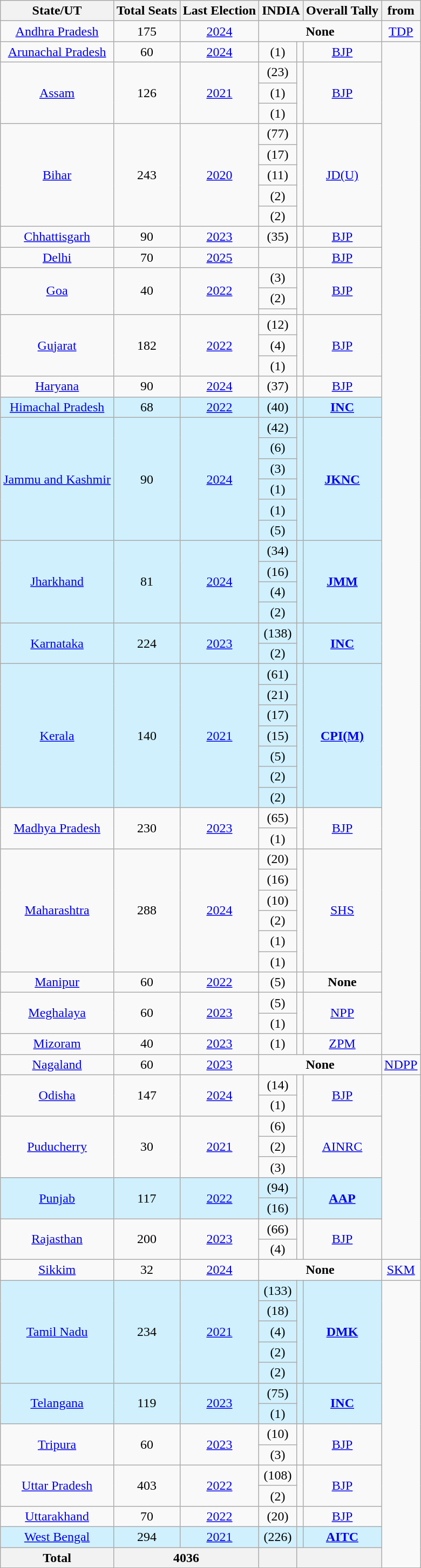<table class="wikitable sortable" style="text-align:center">
<tr>
<th>State/UT</th>
<th>Total Seats</th>
<th>Last Election</th>
<th Colspan=2>INDIA</th>
<th>Overall Tally</th>
<th> from</th>
</tr>
<tr>
<td><a href='#'>Andhra Pradesh</a></td>
<td>175</td>
<td><a href='#'>2024</a></td>
<td colspan="3"><strong>None</strong></td>
<td><a href='#'>TDP</a></td>
</tr>
<tr>
<td Rowspan=1><a href='#'>Arunachal Pradesh</a></td>
<td Rowspan=1>60</td>
<td Rowspan=1><a href='#'>2024</a></td>
<td> (1)</td>
<td Rowspan=1></td>
<td Rowspan=1><a href='#'>BJP</a></td>
</tr>
<tr>
<td Rowspan=3><a href='#'>Assam</a></td>
<td Rowspan=3>126</td>
<td Rowspan=3><a href='#'>2021</a></td>
<td> (23)</td>
<td rowspan=3></td>
<td Rowspan=3><a href='#'>BJP</a></td>
</tr>
<tr>
<td> (1)</td>
</tr>
<tr>
<td> (1)</td>
</tr>
<tr>
<td Rowspan=5><a href='#'>Bihar</a></td>
<td Rowspan=5>243</td>
<td Rowspan=5><a href='#'>2020</a></td>
<td> (77)</td>
<td Rowspan=5></td>
<td Rowspan=5><a href='#'>JD(U)</a></td>
</tr>
<tr>
<td> (17)</td>
</tr>
<tr>
<td> (11)</td>
</tr>
<tr>
<td> (2)</td>
</tr>
<tr>
<td> (2)</td>
</tr>
<tr>
<td><a href='#'>Chhattisgarh</a></td>
<td>90</td>
<td><a href='#'>2023</a></td>
<td> (35)</td>
<td></td>
<td><a href='#'>BJP</a></td>
</tr>
<tr>
<td><a href='#'>Delhi</a></td>
<td>70</td>
<td><a href='#'>2025</a></td>
<td></td>
<td></td>
<td><a href='#'>BJP</a></td>
</tr>
<tr>
<td rowspan=3><a href='#'>Goa</a></td>
<td rowspan=3>40</td>
<td rowspan=3><a href='#'>2022</a></td>
<td> (3)</td>
<td rowspan=3></td>
<td rowspan=3><a href='#'>BJP</a></td>
</tr>
<tr>
<td> (2)</td>
</tr>
<tr>
<td></td>
</tr>
<tr>
<td rowspan=3><a href='#'>Gujarat</a></td>
<td rowspan=3>182</td>
<td rowspan=3><a href='#'>2022</a></td>
<td> (12)</td>
<td rowspan=3></td>
<td rowspan=3><a href='#'>BJP</a></td>
</tr>
<tr>
<td> (4)</td>
</tr>
<tr>
<td> (1)</td>
</tr>
<tr>
<td><a href='#'>Haryana</a></td>
<td>90</td>
<td><a href='#'>2024</a></td>
<td> (37)</td>
<td></td>
<td><a href='#'>BJP</a></td>
</tr>
<tr scope="row"  style="text-align:center; background:#d0f0fd;">
<td><a href='#'>Himachal Pradesh</a></td>
<td>68</td>
<td><a href='#'>2022</a></td>
<td> (40)</td>
<td></td>
<td><strong><a href='#'>INC</a></strong></td>
</tr>
<tr scope="row"  style="text-align:center; background:#d0f0fd;">
<td rowspan="6"><a href='#'>Jammu and Kashmir</a></td>
<td rowspan="6">90</td>
<td rowspan="6"><a href='#'>2024</a></td>
<td> (42)</td>
<td rowspan="6"></td>
<td rowspan="6"><a href='#'><strong>JKNC</strong></a></td>
</tr>
<tr scope="row"  style="text-align:center; background:#d0f0fd;">
<td> (6)</td>
</tr>
<tr scope="row"  style="text-align:center; background:#d0f0fd;">
<td> (3)</td>
</tr>
<tr scope="row"  style="text-align:center; background:#d0f0fd;">
<td> (1)</td>
</tr>
<tr scope="row"  style="text-align:center; background:#d0f0fd;">
<td> (1)</td>
</tr>
<tr scope="row"  style="text-align:center; background:#d0f0fd;">
<td> (5)</td>
</tr>
<tr scope="row"  style="text-align:center; background:#d0f0fd;">
<td Rowspan=4><a href='#'>Jharkhand</a></td>
<td Rowspan=4>81</td>
<td Rowspan=4><a href='#'>2024</a></td>
<td> (34)</td>
<td Rowspan=4></td>
<td Rowspan=4><strong><a href='#'>JMM</a></strong></td>
</tr>
<tr scope="row"  style="text-align:center; background:#d0f0fd;">
<td> (16)</td>
</tr>
<tr scope="row"  style="text-align:center; background:#d0f0fd;">
<td> (4)</td>
</tr>
<tr scope="row"  style="text-align:center; background:#d0f0fd;">
<td> (2)</td>
</tr>
<tr scope="row"  style="text-align:center; background:#d0f0fd;">
<td Rowspan=2><a href='#'>Karnataka</a></td>
<td Rowspan=2>224</td>
<td Rowspan=2><a href='#'>2023</a></td>
<td> (138)</td>
<td Rowspan=2></td>
<td Rowspan=2><strong><a href='#'>INC</a></strong></td>
</tr>
<tr scope="row"  style="text-align:center; background:#d0f0fd;">
<td> (2)</td>
</tr>
<tr scope="row"  style="text-align:center; background:#d0f0fd;">
<td Rowspan=7><a href='#'>Kerala</a></td>
<td Rowspan=7>140</td>
<td Rowspan=7><a href='#'>2021</a></td>
<td> (61)</td>
<td Rowspan=7></td>
<td Rowspan=7><strong><a href='#'>CPI(M)</a></strong></td>
</tr>
<tr scope="row"  style="text-align:center; background:#d0f0fd;">
<td> (21)</td>
</tr>
<tr scope="row"  style="text-align:center; background:#d0f0fd;">
<td> (17)</td>
</tr>
<tr scope="row"  style="text-align:center; background:#d0f0fd;">
<td> (15)</td>
</tr>
<tr scope="row"  style="text-align:center; background:#d0f0fd;">
<td> (5)</td>
</tr>
<tr scope="row"  style="text-align:center; background:#d0f0fd;">
<td> (2)</td>
</tr>
<tr scope="row"  style="text-align:center; background:#d0f0fd;">
<td> (2)</td>
</tr>
<tr>
<td rowspan=2><a href='#'>Madhya Pradesh</a></td>
<td rowspan=2>230</td>
<td rowspan=2><a href='#'>2023</a></td>
<td> (65)</td>
<td rowspan=2></td>
<td rowspan=2><a href='#'>BJP</a></td>
</tr>
<tr>
<td> (1)</td>
</tr>
<tr>
<td rowspan="6"><a href='#'>Maharashtra</a></td>
<td rowspan="6">288</td>
<td rowspan="6"><a href='#'>2024</a></td>
<td> (20)</td>
<td rowspan="6"></td>
<td rowspan="6"><a href='#'>SHS</a></td>
</tr>
<tr>
<td> (16)</td>
</tr>
<tr>
<td> (10)</td>
</tr>
<tr>
<td> (2)</td>
</tr>
<tr>
<td> (1)</td>
</tr>
<tr>
<td> (1)</td>
</tr>
<tr>
<td><a href='#'>Manipur</a></td>
<td>60</td>
<td><a href='#'>2022</a></td>
<td> (5)</td>
<td></td>
<td><strong>None</strong></td>
</tr>
<tr>
<td rowspan="2"><a href='#'>Meghalaya</a></td>
<td rowspan="2">60</td>
<td rowspan="2"><a href='#'>2023</a></td>
<td> (5)</td>
<td rowspan="2"></td>
<td rowspan="2"><a href='#'>NPP</a></td>
</tr>
<tr>
<td> (1)</td>
</tr>
<tr>
<td><a href='#'>Mizoram</a></td>
<td>40</td>
<td><a href='#'>2023</a></td>
<td> (1)</td>
<td></td>
<td><a href='#'>ZPM</a></td>
</tr>
<tr>
<td><a href='#'>Nagaland</a></td>
<td>60</td>
<td><a href='#'>2023</a></td>
<td colspan="3"><strong>None</strong></td>
<td><a href='#'>NDPP</a></td>
</tr>
<tr>
<td rowspan="2"><a href='#'>Odisha</a></td>
<td rowspan="2">147</td>
<td rowspan="2"><a href='#'>2024</a></td>
<td> (14)</td>
<td rowspan="2"></td>
<td rowspan="2"><a href='#'>BJP</a></td>
</tr>
<tr>
<td> (1)</td>
</tr>
<tr>
<td Rowspan=3><a href='#'>Puducherry</a></td>
<td Rowspan=3>30</td>
<td Rowspan=3><a href='#'>2021</a></td>
<td> (6)</td>
<td Rowspan=3></td>
<td Rowspan=3><a href='#'>AINRC</a></td>
</tr>
<tr>
<td> (2)</td>
</tr>
<tr>
<td> (3)</td>
</tr>
<tr scope="row"  style="text-align:center; background:#d0f0fd;">
<td rowspan="2"><a href='#'>Punjab</a></td>
<td rowspan="2">117</td>
<td rowspan="2"><a href='#'>2022</a></td>
<td> (94)</td>
<td rowspan="2"></td>
<td rowspan="2"><strong><a href='#'>AAP</a></strong></td>
</tr>
<tr scope="row"  style="text-align:center; background:#d0f0fd;">
<td> (16)</td>
</tr>
<tr>
<td Rowspan=2><a href='#'>Rajasthan</a></td>
<td Rowspan=2>200</td>
<td Rowspan=2><a href='#'>2023</a></td>
<td> (66)</td>
<td Rowspan=2></td>
<td Rowspan=2><a href='#'>BJP</a></td>
</tr>
<tr>
<td> (4)</td>
</tr>
<tr>
<td><a href='#'>Sikkim</a></td>
<td>32</td>
<td><a href='#'>2024</a></td>
<td colspan="3"><strong>None</strong></td>
<td><a href='#'>SKM</a></td>
</tr>
<tr scope="row"  style="text-align:center; background:#d0f0fd;">
<td Rowspan=5><a href='#'>Tamil Nadu</a></td>
<td Rowspan=5>234</td>
<td Rowspan=5><a href='#'>2021</a></td>
<td> (133)</td>
<td Rowspan=5></td>
<td Rowspan=5><strong><a href='#'>DMK</a></strong></td>
</tr>
<tr scope="row"  style="text-align:center; background:#d0f0fd;">
<td> (18)</td>
</tr>
<tr scope="row"  style="text-align:center; background:#d0f0fd;">
<td> (4)</td>
</tr>
<tr scope="row"  style="text-align:center; background:#d0f0fd;">
<td> (2)</td>
</tr>
<tr scope="row"  style="text-align:center; background:#d0f0fd;">
<td> (2)</td>
</tr>
<tr scope="row"  style="text-align:center; background:#d0f0fd;">
<td Rowspan=2><a href='#'>Telangana</a></td>
<td Rowspan=2>119</td>
<td Rowspan=2><a href='#'>2023</a></td>
<td> (75)</td>
<td Rowspan=2></td>
<td Rowspan=2><strong><a href='#'>INC</a></strong></td>
</tr>
<tr scope="row"  style="text-align:center; background:#d0f0fd;">
<td> (1)</td>
</tr>
<tr>
<td Rowspan=2><a href='#'>Tripura</a></td>
<td Rowspan=2>60</td>
<td Rowspan=2><a href='#'>2023</a></td>
<td> (10)</td>
<td Rowspan=2></td>
<td Rowspan=2><a href='#'>BJP</a></td>
</tr>
<tr>
<td> (3)</td>
</tr>
<tr>
<td rowspan="2"><a href='#'>Uttar Pradesh</a></td>
<td rowspan="2">403</td>
<td rowspan="2"><a href='#'>2022</a></td>
<td> (108)</td>
<td rowspan="2"></td>
<td rowspan="2"><a href='#'>BJP</a></td>
</tr>
<tr>
<td> (2)</td>
</tr>
<tr>
<td><a href='#'>Uttarakhand</a></td>
<td>70</td>
<td><a href='#'>2022</a></td>
<td> (20)</td>
<td></td>
<td><a href='#'>BJP</a></td>
</tr>
<tr scope="row"  style="text-align:center; background:#d0f0fd;">
<td><a href='#'>West Bengal</a></td>
<td>294</td>
<td><a href='#'>2021</a></td>
<td> (226)</td>
<td></td>
<td><strong><a href='#'>AITC</a></strong></td>
</tr>
<tr>
<th>Total</th>
<th colspan="2">4036</th>
<th></th>
<th colspan="2"></th>
</tr>
</table>
